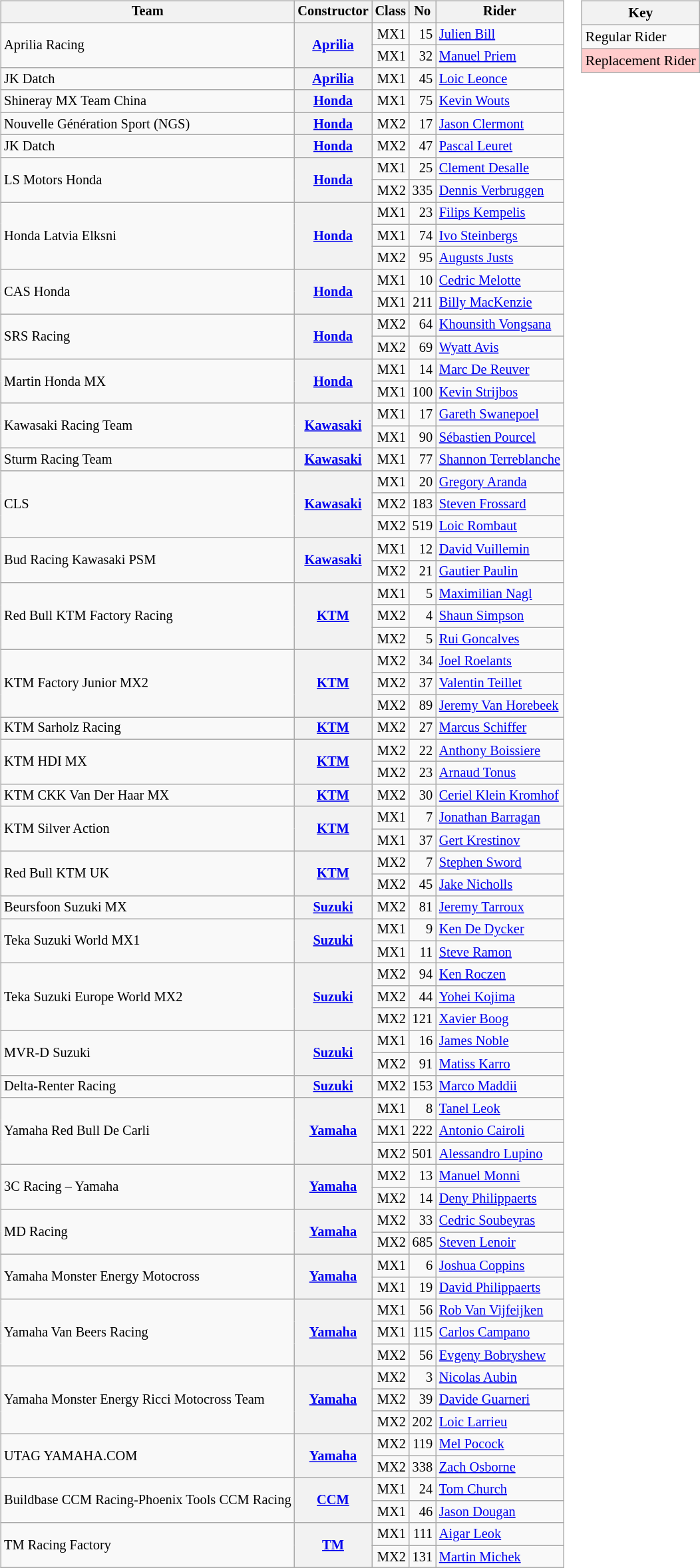<table>
<tr>
<td><br><table class="wikitable" style="font-size: 85%">
<tr>
<th>Team</th>
<th>Constructor</th>
<th>Class</th>
<th>No</th>
<th>Rider</th>
</tr>
<tr>
<td rowspan=2>Aprilia Racing</td>
<th rowspan=2><a href='#'>Aprilia</a></th>
<td align="right">MX1</td>
<td align="right">15</td>
<td> <a href='#'>Julien Bill</a></td>
</tr>
<tr>
<td align="right">MX1</td>
<td align="right">32</td>
<td> <a href='#'>Manuel Priem</a></td>
</tr>
<tr>
<td>JK Datch</td>
<th><a href='#'>Aprilia</a></th>
<td align="right">MX1</td>
<td align="right">45</td>
<td> <a href='#'>Loic Leonce</a></td>
</tr>
<tr>
<td>Shineray MX Team China</td>
<th><a href='#'>Honda</a></th>
<td align="right">MX1</td>
<td align="right">75</td>
<td> <a href='#'>Kevin Wouts</a></td>
</tr>
<tr>
<td>Nouvelle Génération Sport (NGS)</td>
<th><a href='#'>Honda</a></th>
<td align="right">MX2</td>
<td align="right">17</td>
<td> <a href='#'>Jason Clermont</a></td>
</tr>
<tr>
<td>JK Datch</td>
<th><a href='#'>Honda</a></th>
<td align="right">MX2</td>
<td align="right">47</td>
<td> <a href='#'>Pascal Leuret</a></td>
</tr>
<tr>
<td rowspan=2>LS Motors Honda</td>
<th rowspan=2><a href='#'>Honda</a></th>
<td align="right">MX1</td>
<td align="right">25</td>
<td> <a href='#'>Clement Desalle</a></td>
</tr>
<tr>
<td align="right">MX2</td>
<td align="right">335</td>
<td> <a href='#'>Dennis Verbruggen</a></td>
</tr>
<tr>
<td rowspan=3>Honda Latvia Elksni</td>
<th rowspan=3><a href='#'>Honda</a></th>
<td align="right">MX1</td>
<td align="right">23</td>
<td> <a href='#'>Filips Kempelis</a></td>
</tr>
<tr>
<td align="right">MX1</td>
<td align="right">74</td>
<td> <a href='#'>Ivo Steinbergs</a></td>
</tr>
<tr>
<td align="right">MX2</td>
<td align="right">95</td>
<td> <a href='#'>Augusts Justs</a></td>
</tr>
<tr>
<td rowspan=2>CAS Honda</td>
<th rowspan=2><a href='#'>Honda</a></th>
<td align="right">MX1</td>
<td align="right">10</td>
<td> <a href='#'>Cedric Melotte</a></td>
</tr>
<tr>
<td align="right">MX1</td>
<td align="right">211</td>
<td> <a href='#'>Billy MacKenzie</a></td>
</tr>
<tr>
<td rowspan=2>SRS Racing</td>
<th rowspan=2><a href='#'>Honda</a></th>
<td align="right">MX2</td>
<td align="right">64</td>
<td> <a href='#'>Khounsith Vongsana</a></td>
</tr>
<tr>
<td align="right">MX2</td>
<td align="right">69</td>
<td> <a href='#'>Wyatt Avis</a></td>
</tr>
<tr>
<td rowspan=2>Martin Honda MX</td>
<th rowspan=2><a href='#'>Honda</a></th>
<td align="right">MX1</td>
<td align="right">14</td>
<td> <a href='#'>Marc De Reuver</a></td>
</tr>
<tr>
<td align="right">MX1</td>
<td align="right">100</td>
<td> <a href='#'>Kevin Strijbos</a></td>
</tr>
<tr>
<td rowspan=2>Kawasaki Racing Team</td>
<th rowspan=2><a href='#'>Kawasaki</a></th>
<td align="right">MX1</td>
<td align="right">17</td>
<td> <a href='#'>Gareth Swanepoel</a></td>
</tr>
<tr>
<td align="right">MX1</td>
<td align="right">90</td>
<td> <a href='#'>Sébastien Pourcel</a></td>
</tr>
<tr>
<td>Sturm Racing Team</td>
<th><a href='#'>Kawasaki</a></th>
<td align="right">MX1</td>
<td align="right">77</td>
<td> <a href='#'>Shannon Terreblanche</a></td>
</tr>
<tr>
<td rowspan=3>CLS</td>
<th rowspan=3><a href='#'>Kawasaki</a></th>
<td align="right">MX1</td>
<td align="right">20</td>
<td> <a href='#'>Gregory Aranda</a></td>
</tr>
<tr>
<td align="right">MX2</td>
<td align="right">183</td>
<td> <a href='#'>Steven Frossard</a></td>
</tr>
<tr>
<td align="right">MX2</td>
<td align="right">519</td>
<td> <a href='#'>Loic Rombaut</a></td>
</tr>
<tr>
<td rowspan=2>Bud Racing Kawasaki PSM</td>
<th rowspan=2><a href='#'>Kawasaki</a></th>
<td align="right">MX1</td>
<td align="right">12</td>
<td> <a href='#'>David Vuillemin</a></td>
</tr>
<tr>
<td align="right">MX2</td>
<td align="right">21</td>
<td> <a href='#'>Gautier Paulin</a></td>
</tr>
<tr>
<td rowspan=3>Red Bull KTM Factory Racing</td>
<th rowspan=3><a href='#'>KTM</a></th>
<td align="right">MX1</td>
<td align="right">5</td>
<td> <a href='#'>Maximilian Nagl</a></td>
</tr>
<tr>
<td align="right">MX2</td>
<td align="right">4</td>
<td> <a href='#'>Shaun Simpson</a></td>
</tr>
<tr>
<td align="right">MX2</td>
<td align="right">5</td>
<td> <a href='#'>Rui Goncalves</a></td>
</tr>
<tr>
<td rowspan=3>KTM Factory Junior MX2</td>
<th rowspan=3><a href='#'>KTM</a></th>
<td align="right">MX2</td>
<td align="right">34</td>
<td> <a href='#'>Joel Roelants</a></td>
</tr>
<tr>
<td align="right">MX2</td>
<td align="right">37</td>
<td> <a href='#'>Valentin Teillet</a></td>
</tr>
<tr>
<td align="right">MX2</td>
<td align="right">89</td>
<td> <a href='#'>Jeremy Van Horebeek</a></td>
</tr>
<tr>
<td>KTM Sarholz Racing</td>
<th><a href='#'>KTM</a></th>
<td align="right">MX2</td>
<td align="right">27</td>
<td> <a href='#'>Marcus Schiffer</a></td>
</tr>
<tr>
<td rowspan=2>KTM HDI MX</td>
<th rowspan=2><a href='#'>KTM</a></th>
<td align="right">MX2</td>
<td align="right">22</td>
<td> <a href='#'>Anthony Boissiere</a></td>
</tr>
<tr>
<td align="right">MX2</td>
<td align="right">23</td>
<td> <a href='#'>Arnaud Tonus</a></td>
</tr>
<tr>
<td>KTM CKK Van Der Haar MX</td>
<th><a href='#'>KTM</a></th>
<td align="right">MX2</td>
<td align="right">30</td>
<td> <a href='#'>Ceriel Klein Kromhof</a></td>
</tr>
<tr>
<td rowspan=2>KTM Silver Action</td>
<th rowspan=2><a href='#'>KTM</a></th>
<td align="right">MX1</td>
<td align="right">7</td>
<td> <a href='#'>Jonathan Barragan</a></td>
</tr>
<tr>
<td align="right">MX1</td>
<td align="right">37</td>
<td> <a href='#'>Gert Krestinov</a></td>
</tr>
<tr>
<td rowspan=2>Red Bull KTM UK</td>
<th rowspan=2><a href='#'>KTM</a></th>
<td align="right">MX2</td>
<td align="right">7</td>
<td> <a href='#'>Stephen Sword</a></td>
</tr>
<tr>
<td align="right">MX2</td>
<td align="right">45</td>
<td> <a href='#'>Jake Nicholls</a></td>
</tr>
<tr>
<td>Beursfoon Suzuki MX</td>
<th><a href='#'>Suzuki</a></th>
<td align="right">MX2</td>
<td align="right">81</td>
<td> <a href='#'>Jeremy Tarroux</a></td>
</tr>
<tr>
<td rowspan=2>Teka Suzuki World MX1</td>
<th rowspan=2><a href='#'>Suzuki</a></th>
<td align="right">MX1</td>
<td align="right">9</td>
<td> <a href='#'>Ken De Dycker</a></td>
</tr>
<tr>
<td align="right">MX1</td>
<td align="right">11</td>
<td> <a href='#'>Steve Ramon</a></td>
</tr>
<tr>
<td rowspan=3>Teka Suzuki Europe World MX2</td>
<th rowspan=3><a href='#'>Suzuki</a></th>
<td align="right">MX2</td>
<td align="right">94</td>
<td> <a href='#'>Ken Roczen</a></td>
</tr>
<tr>
<td align="right">MX2</td>
<td align="right">44</td>
<td> <a href='#'>Yohei Kojima</a></td>
</tr>
<tr>
<td align="right">MX2</td>
<td align="right">121</td>
<td> <a href='#'>Xavier Boog</a></td>
</tr>
<tr>
<td rowspan=2>MVR-D Suzuki</td>
<th rowspan=2><a href='#'>Suzuki</a></th>
<td align="right">MX1</td>
<td align="right">16</td>
<td> <a href='#'>James Noble</a></td>
</tr>
<tr>
<td align="right">MX2</td>
<td align="right">91</td>
<td> <a href='#'>Matiss Karro</a></td>
</tr>
<tr>
<td>Delta-Renter Racing</td>
<th><a href='#'>Suzuki</a></th>
<td align="right">MX2</td>
<td align="right">153</td>
<td> <a href='#'>Marco Maddii</a></td>
</tr>
<tr>
<td rowspan=3>Yamaha Red Bull De Carli</td>
<th rowspan=3><a href='#'>Yamaha</a></th>
<td align="right">MX1</td>
<td align="right">8</td>
<td> <a href='#'>Tanel Leok</a></td>
</tr>
<tr>
<td align="right">MX1</td>
<td align="right">222</td>
<td> <a href='#'>Antonio Cairoli</a></td>
</tr>
<tr>
<td align="right">MX2</td>
<td align="right">501</td>
<td> <a href='#'>Alessandro Lupino</a></td>
</tr>
<tr>
<td rowspan=2>3C Racing – Yamaha</td>
<th rowspan=2><a href='#'>Yamaha</a></th>
<td align="right">MX2</td>
<td align="right">13</td>
<td> <a href='#'>Manuel Monni</a></td>
</tr>
<tr>
<td align="right">MX2</td>
<td align="right">14</td>
<td> <a href='#'>Deny Philippaerts</a></td>
</tr>
<tr>
<td rowspan=2>MD Racing</td>
<th rowspan=2><a href='#'>Yamaha</a></th>
<td align="right">MX2</td>
<td align="right">33</td>
<td> <a href='#'>Cedric Soubeyras</a></td>
</tr>
<tr>
<td align="right">MX2</td>
<td align="right">685</td>
<td> <a href='#'>Steven Lenoir</a></td>
</tr>
<tr>
<td rowspan=2>Yamaha Monster Energy Motocross</td>
<th rowspan=2><a href='#'>Yamaha</a></th>
<td align="right">MX1</td>
<td align="right">6</td>
<td> <a href='#'>Joshua Coppins</a></td>
</tr>
<tr>
<td align="right">MX1</td>
<td align="right">19</td>
<td> <a href='#'>David Philippaerts</a></td>
</tr>
<tr>
<td rowspan=3>Yamaha Van Beers Racing</td>
<th rowspan=3><a href='#'>Yamaha</a></th>
<td align="right">MX1</td>
<td align="right">56</td>
<td> <a href='#'>Rob Van Vijfeijken</a></td>
</tr>
<tr>
<td align="right">MX1</td>
<td align="right">115</td>
<td> <a href='#'>Carlos Campano</a></td>
</tr>
<tr>
<td align="right">MX2</td>
<td align="right">56</td>
<td> <a href='#'>Evgeny Bobryshew</a></td>
</tr>
<tr>
<td rowspan=3>Yamaha Monster Energy Ricci Motocross Team</td>
<th rowspan=3><a href='#'>Yamaha</a></th>
<td align="right">MX2</td>
<td align="right">3</td>
<td> <a href='#'>Nicolas Aubin</a></td>
</tr>
<tr>
<td align="right">MX2</td>
<td align="right">39</td>
<td> <a href='#'>Davide Guarneri</a></td>
</tr>
<tr>
<td align="right">MX2</td>
<td align="right">202</td>
<td> <a href='#'>Loic Larrieu</a></td>
</tr>
<tr>
<td rowspan=2>UTAG YAMAHA.COM</td>
<th rowspan=2><a href='#'>Yamaha</a></th>
<td align="right">MX2</td>
<td align="right">119</td>
<td> <a href='#'>Mel Pocock</a></td>
</tr>
<tr>
<td align="right">MX2</td>
<td align="right">338</td>
<td> <a href='#'>Zach Osborne</a></td>
</tr>
<tr>
<td rowspan=2>Buildbase CCM Racing-Phoenix Tools CCM Racing</td>
<th rowspan=2><a href='#'>CCM</a></th>
<td align="right">MX1</td>
<td align="right">24</td>
<td> <a href='#'>Tom Church</a></td>
</tr>
<tr>
<td align="right">MX1</td>
<td align="right">46</td>
<td> <a href='#'>Jason Dougan</a></td>
</tr>
<tr>
<td rowspan=2>TM Racing Factory</td>
<th rowspan=2><a href='#'>TM</a></th>
<td align="right">MX1</td>
<td align="right">111</td>
<td> <a href='#'>Aigar Leok</a></td>
</tr>
<tr>
<td align="right">MX2</td>
<td align="right">131</td>
<td> <a href='#'>Martin Michek</a></td>
</tr>
</table>
</td>
<td valign="top"><br><table class="wikitable" style="font-size: 90%">
<tr>
<th colspan=2>Key</th>
</tr>
<tr>
<td>Regular Rider</td>
</tr>
<tr style="background-color:#ffcccc">
<td>Replacement Rider</td>
</tr>
</table>
</td>
</tr>
</table>
